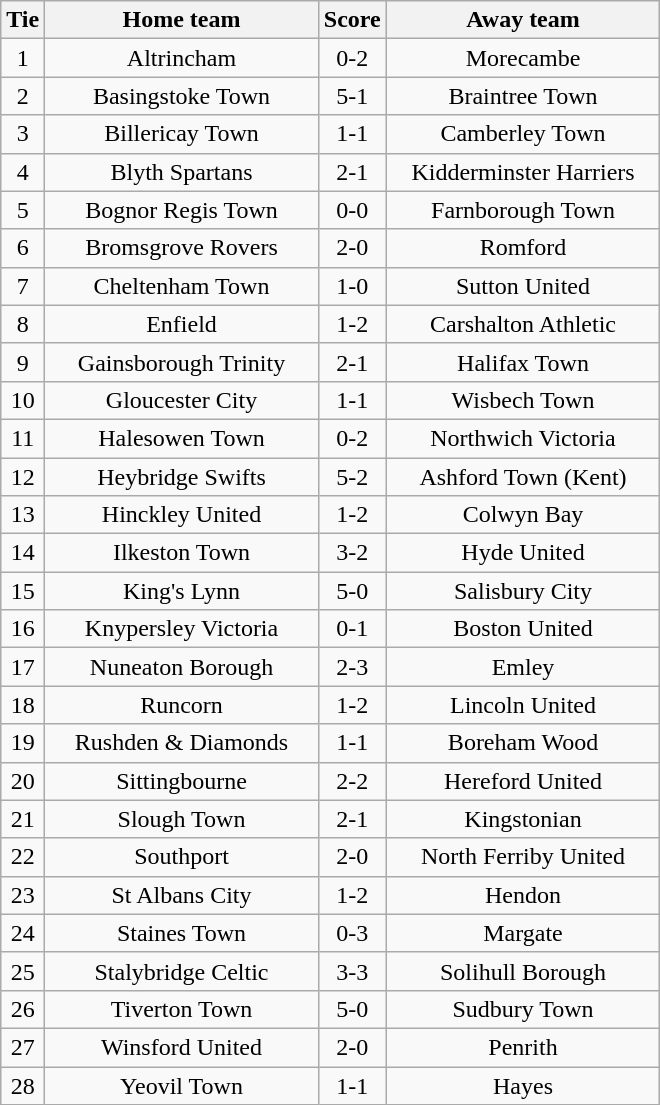<table class="wikitable" style="text-align:center;">
<tr>
<th width=20>Tie</th>
<th width=175>Home team</th>
<th width=20>Score</th>
<th width=175>Away team</th>
</tr>
<tr>
<td>1</td>
<td>Altrincham</td>
<td>0-2</td>
<td>Morecambe</td>
</tr>
<tr>
<td>2</td>
<td>Basingstoke Town</td>
<td>5-1</td>
<td>Braintree Town</td>
</tr>
<tr>
<td>3</td>
<td>Billericay Town</td>
<td>1-1</td>
<td>Camberley Town</td>
</tr>
<tr>
<td>4</td>
<td>Blyth Spartans</td>
<td>2-1</td>
<td>Kidderminster Harriers</td>
</tr>
<tr>
<td>5</td>
<td>Bognor Regis Town</td>
<td>0-0</td>
<td>Farnborough Town</td>
</tr>
<tr>
<td>6</td>
<td>Bromsgrove Rovers</td>
<td>2-0</td>
<td>Romford</td>
</tr>
<tr>
<td>7</td>
<td>Cheltenham Town</td>
<td>1-0</td>
<td>Sutton United</td>
</tr>
<tr>
<td>8</td>
<td>Enfield</td>
<td>1-2</td>
<td>Carshalton Athletic</td>
</tr>
<tr>
<td>9</td>
<td>Gainsborough Trinity</td>
<td>2-1</td>
<td>Halifax Town</td>
</tr>
<tr>
<td>10</td>
<td>Gloucester City</td>
<td>1-1</td>
<td>Wisbech Town</td>
</tr>
<tr>
<td>11</td>
<td>Halesowen Town</td>
<td>0-2</td>
<td>Northwich Victoria</td>
</tr>
<tr>
<td>12</td>
<td>Heybridge Swifts</td>
<td>5-2</td>
<td>Ashford Town (Kent)</td>
</tr>
<tr>
<td>13</td>
<td>Hinckley United</td>
<td>1-2</td>
<td>Colwyn Bay</td>
</tr>
<tr>
<td>14</td>
<td>Ilkeston Town</td>
<td>3-2</td>
<td>Hyde United</td>
</tr>
<tr>
<td>15</td>
<td>King's Lynn</td>
<td>5-0</td>
<td>Salisbury City</td>
</tr>
<tr>
<td>16</td>
<td>Knypersley Victoria</td>
<td>0-1</td>
<td>Boston United</td>
</tr>
<tr>
<td>17</td>
<td>Nuneaton Borough</td>
<td>2-3</td>
<td>Emley</td>
</tr>
<tr>
<td>18</td>
<td>Runcorn</td>
<td>1-2</td>
<td>Lincoln United</td>
</tr>
<tr>
<td>19</td>
<td>Rushden & Diamonds</td>
<td>1-1</td>
<td>Boreham Wood</td>
</tr>
<tr>
<td>20</td>
<td>Sittingbourne</td>
<td>2-2</td>
<td>Hereford United</td>
</tr>
<tr>
<td>21</td>
<td>Slough Town</td>
<td>2-1</td>
<td>Kingstonian</td>
</tr>
<tr>
<td>22</td>
<td>Southport</td>
<td>2-0</td>
<td>North Ferriby United</td>
</tr>
<tr>
<td>23</td>
<td>St Albans City</td>
<td>1-2</td>
<td>Hendon</td>
</tr>
<tr>
<td>24</td>
<td>Staines Town</td>
<td>0-3</td>
<td>Margate</td>
</tr>
<tr>
<td>25</td>
<td>Stalybridge Celtic</td>
<td>3-3</td>
<td>Solihull Borough</td>
</tr>
<tr>
<td>26</td>
<td>Tiverton Town</td>
<td>5-0</td>
<td>Sudbury Town</td>
</tr>
<tr>
<td>27</td>
<td>Winsford United</td>
<td>2-0</td>
<td>Penrith</td>
</tr>
<tr>
<td>28</td>
<td>Yeovil Town</td>
<td>1-1</td>
<td>Hayes</td>
</tr>
</table>
